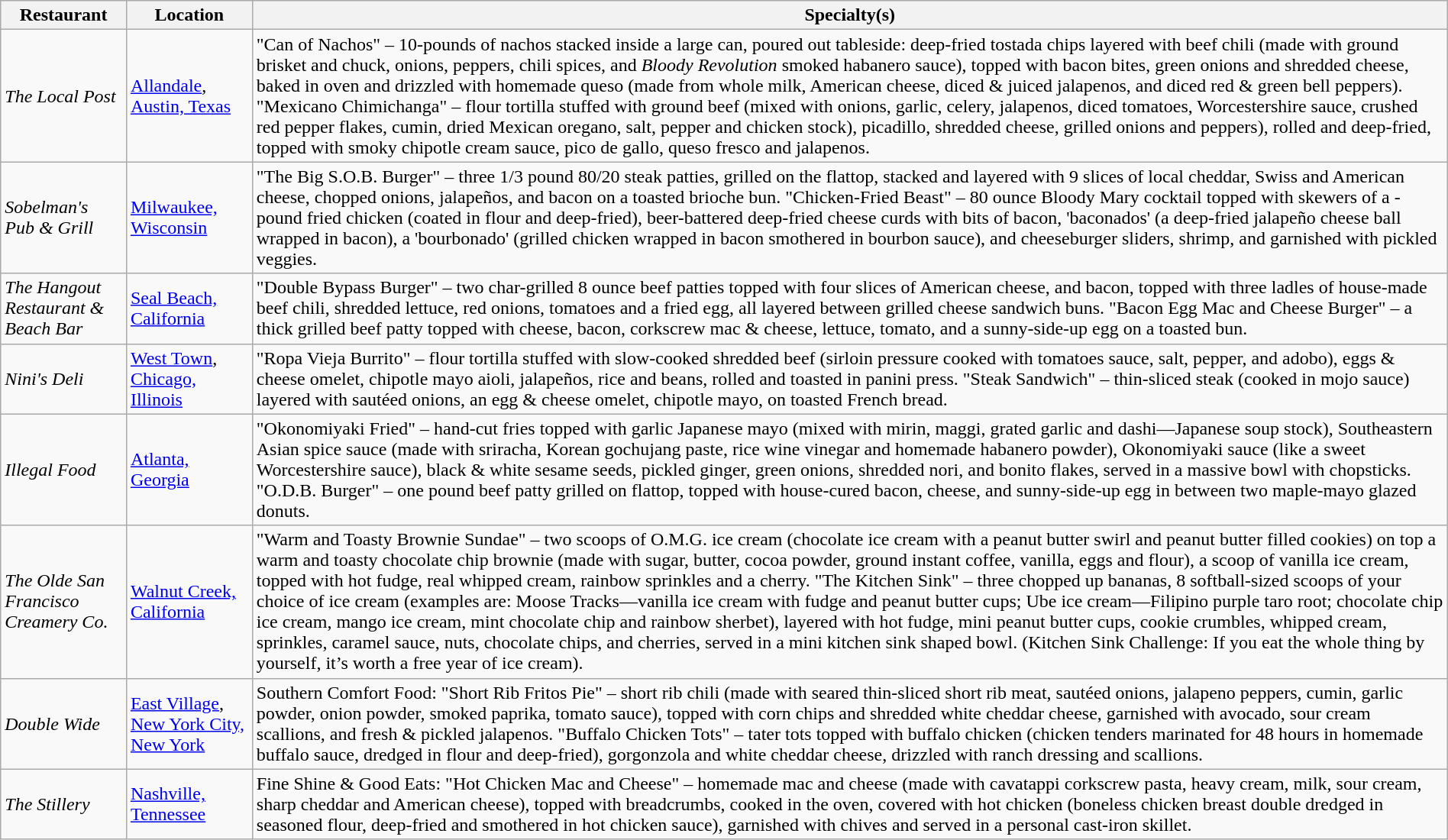<table class="wikitable" style="width:100%;">
<tr>
<th>Restaurant</th>
<th>Location</th>
<th>Specialty(s)</th>
</tr>
<tr>
<td><em>The Local Post</em></td>
<td><a href='#'>Allandale</a>, <a href='#'>Austin, Texas</a></td>
<td>"Can of Nachos" – 10-pounds of nachos stacked inside a large can, poured out tableside: deep-fried tostada chips layered with beef chili (made with ground brisket and chuck, onions, peppers, chili spices, and <em>Bloody Revolution</em> smoked habanero sauce), topped with bacon bites, green onions and shredded cheese, baked in oven and drizzled with homemade queso (made from whole milk, American cheese, diced & juiced jalapenos, and diced red & green bell peppers). "Mexicano Chimichanga" – flour tortilla stuffed with ground beef (mixed with onions, garlic, celery, jalapenos, diced tomatoes, Worcestershire sauce, crushed red pepper flakes, cumin, dried Mexican oregano, salt, pepper and chicken stock), picadillo, shredded cheese, grilled onions and peppers), rolled and deep-fried, topped with smoky chipotle cream sauce, pico de gallo, queso fresco and jalapenos.</td>
</tr>
<tr>
<td><em>Sobelman's Pub & Grill</em></td>
<td><a href='#'>Milwaukee, Wisconsin</a></td>
<td>"The Big S.O.B. Burger" – three 1/3 pound 80/20 steak patties, grilled on the flattop, stacked and layered with 9 slices of local cheddar, Swiss and American cheese, chopped onions, jalapeños, and bacon on a toasted brioche bun. "Chicken-Fried Beast" – 80 ounce Bloody Mary cocktail topped with skewers of a -pound fried chicken (coated in flour and deep-fried), beer-battered deep-fried cheese curds with bits of bacon, 'baconados' (a deep-fried jalapeño cheese ball wrapped in bacon), a 'bourbonado' (grilled chicken wrapped in bacon smothered in bourbon sauce), and cheeseburger sliders, shrimp, and garnished with pickled veggies.</td>
</tr>
<tr>
<td><em>The Hangout Restaurant & Beach Bar</em></td>
<td><a href='#'>Seal Beach, California</a></td>
<td>"Double Bypass Burger" – two char-grilled 8 ounce beef patties topped with four slices of American cheese, and bacon, topped with three ladles of house-made beef chili, shredded lettuce, red onions, tomatoes and a fried egg, all layered between grilled cheese sandwich buns. "Bacon Egg Mac and Cheese Burger" – a thick grilled beef patty topped with cheese, bacon, corkscrew mac & cheese, lettuce, tomato, and a sunny-side-up egg on a toasted bun.</td>
</tr>
<tr>
<td><em>Nini's Deli</em></td>
<td><a href='#'>West Town</a>, <a href='#'>Chicago, Illinois</a></td>
<td>"Ropa Vieja Burrito" – flour tortilla stuffed with slow-cooked shredded beef (sirloin pressure cooked with tomatoes sauce, salt, pepper, and adobo), eggs & cheese omelet, chipotle mayo aioli, jalapeños, rice and beans, rolled and toasted in panini press. "Steak Sandwich" – thin-sliced steak (cooked in mojo sauce) layered with sautéed onions, an egg & cheese omelet, chipotle mayo, on toasted French bread.</td>
</tr>
<tr>
<td><em>Illegal Food</em></td>
<td><a href='#'>Atlanta, Georgia</a></td>
<td>"Okonomiyaki Fried" – hand-cut fries topped with garlic Japanese mayo (mixed with mirin, maggi, grated garlic and dashi—Japanese soup stock), Southeastern Asian spice sauce (made with sriracha, Korean gochujang paste, rice wine vinegar and homemade habanero powder), Okonomiyaki sauce (like a sweet Worcestershire sauce), black & white sesame seeds, pickled ginger, green onions, shredded nori, and bonito flakes, served in a massive bowl with chopsticks. "O.D.B. Burger" – one pound beef patty grilled on flattop, topped with house-cured bacon, cheese, and sunny-side-up egg in between two maple-mayo glazed donuts.</td>
</tr>
<tr>
<td><em>The Olde San Francisco Creamery Co.</em></td>
<td><a href='#'>Walnut Creek, California</a></td>
<td>"Warm and Toasty Brownie Sundae" – two scoops of O.M.G. ice cream (chocolate ice cream with a peanut butter swirl and peanut butter filled cookies) on top a warm and toasty chocolate chip brownie (made with sugar, butter, cocoa powder, ground instant coffee, vanilla, eggs and flour), a scoop of vanilla ice cream, topped with hot fudge, real whipped cream, rainbow sprinkles and a cherry. "The Kitchen Sink" – three chopped up bananas, 8 softball-sized scoops of your choice of ice cream (examples are: Moose Tracks—vanilla ice cream with fudge and peanut butter cups; Ube ice cream—Filipino purple taro root; chocolate chip ice cream, mango ice cream, mint chocolate chip and rainbow sherbet), layered with hot fudge, mini peanut butter cups, cookie crumbles, whipped cream, sprinkles, caramel sauce, nuts, chocolate chips, and cherries, served in a mini kitchen sink shaped bowl. (Kitchen Sink Challenge: If you eat the whole thing by yourself, it’s worth a free year of ice cream).</td>
</tr>
<tr>
<td><em>Double Wide</em></td>
<td><a href='#'>East Village</a>, <a href='#'>New York City, New York</a></td>
<td>Southern Comfort Food: "Short Rib Fritos Pie" – short rib chili (made with seared thin-sliced short rib meat, sautéed onions, jalapeno peppers, cumin, garlic powder, onion powder, smoked paprika, tomato sauce), topped with corn chips and shredded white cheddar cheese, garnished with avocado, sour cream scallions, and fresh & pickled jalapenos.  "Buffalo Chicken Tots" – tater tots topped with buffalo chicken (chicken tenders marinated for 48 hours in homemade buffalo sauce, dredged in flour and deep-fried), gorgonzola and white cheddar cheese, drizzled with ranch dressing and scallions.</td>
</tr>
<tr>
<td><em>The Stillery</em></td>
<td><a href='#'>Nashville, Tennessee</a></td>
<td>Fine Shine & Good Eats: "Hot Chicken Mac and Cheese" – homemade mac and cheese (made with cavatappi corkscrew pasta, heavy cream, milk, sour cream, sharp cheddar and American cheese), topped with breadcrumbs, cooked in the oven, covered with hot chicken (boneless chicken breast double dredged in seasoned flour, deep-fried and smothered in hot chicken sauce), garnished with chives and served in a personal cast-iron skillet.</td>
</tr>
</table>
